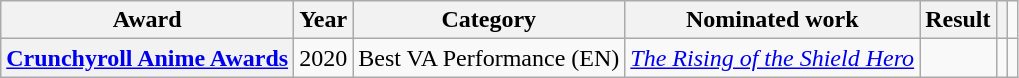<table class="wikitable plainrowheaders sortable">
<tr>
<th>Award</th>
<th>Year</th>
<th>Category</th>
<th>Nominated work</th>
<th>Result</th>
<th class="unsortable"></th>
</tr>
<tr>
<th scope="row"><a href='#'>Crunchyroll Anime Awards</a></th>
<td>2020</td>
<td>Best VA Performance (EN)</td>
<td><em><a href='#'>The Rising of the Shield Hero</a></em></td>
<td></td>
<td style="text-align: center;"></td>
<td style="text-align: center;"></td>
</tr>
</table>
